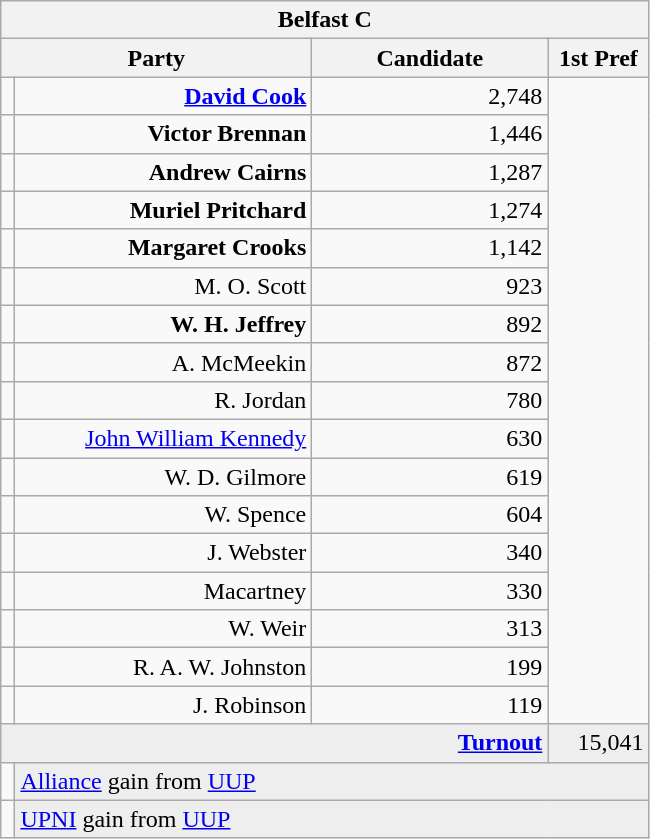<table class="wikitable">
<tr>
<th colspan="4" align="center">Belfast C</th>
</tr>
<tr>
<th colspan="2" align="center" width=200>Party</th>
<th width=150>Candidate</th>
<th width=60>1st Pref</th>
</tr>
<tr>
<td></td>
<td align="right"><strong><a href='#'>David Cook</a></strong></td>
<td align="right">2,748</td>
</tr>
<tr>
<td></td>
<td align="right"><strong>Victor Brennan</strong></td>
<td align="right">1,446</td>
</tr>
<tr>
<td></td>
<td align="right"><strong>Andrew Cairns</strong></td>
<td align="right">1,287</td>
</tr>
<tr>
<td></td>
<td align="right"><strong>Muriel Pritchard</strong></td>
<td align="right">1,274</td>
</tr>
<tr>
<td></td>
<td align="right"><strong>Margaret Crooks</strong></td>
<td align="right">1,142</td>
</tr>
<tr>
<td></td>
<td align="right">M. O. Scott</td>
<td align="right">923</td>
</tr>
<tr>
<td></td>
<td align="right"><strong>W. H. Jeffrey</strong></td>
<td align="right">892</td>
</tr>
<tr>
<td></td>
<td align="right">A. McMeekin</td>
<td align="right">872</td>
</tr>
<tr>
<td></td>
<td align="right">R. Jordan</td>
<td align="right">780</td>
</tr>
<tr>
<td></td>
<td align="right"><a href='#'>John William Kennedy</a></td>
<td align="right">630</td>
</tr>
<tr>
<td></td>
<td align="right">W. D. Gilmore</td>
<td align="right">619</td>
</tr>
<tr>
<td></td>
<td align="right">W. Spence</td>
<td align="right">604</td>
</tr>
<tr>
<td></td>
<td align="right">J. Webster</td>
<td align="right">340</td>
</tr>
<tr>
<td></td>
<td align="right">Macartney</td>
<td align="right">330</td>
</tr>
<tr>
<td></td>
<td align="right">W. Weir</td>
<td align="right">313</td>
</tr>
<tr>
<td></td>
<td align="right">R. A. W. Johnston</td>
<td align="right">199</td>
</tr>
<tr>
<td></td>
<td align="right">J. Robinson</td>
<td align="right">119</td>
</tr>
<tr bgcolor="EEEEEE">
<td colspan=3 align="right"><strong><a href='#'>Turnout</a></strong></td>
<td align="right">15,041</td>
</tr>
<tr>
<td bgcolor=></td>
<td colspan=3 bgcolor="EEEEEE"><a href='#'>Alliance</a> gain from <a href='#'>UUP</a></td>
</tr>
<tr>
<td bgcolor=></td>
<td colspan=3 bgcolor="EEEEEE"><a href='#'>UPNI</a> gain from <a href='#'>UUP</a></td>
</tr>
</table>
